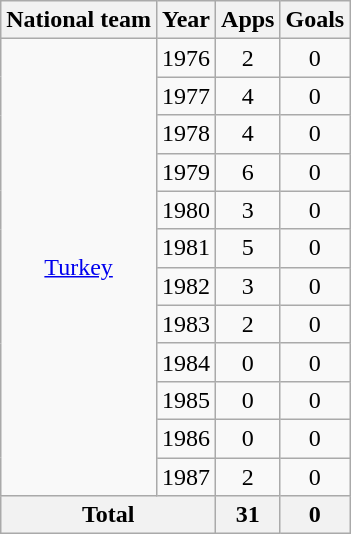<table class="wikitable" style="text-align:center">
<tr>
<th>National team</th>
<th>Year</th>
<th>Apps</th>
<th>Goals</th>
</tr>
<tr>
<td rowspan="12"><a href='#'>Turkey</a></td>
<td>1976</td>
<td>2</td>
<td>0</td>
</tr>
<tr>
<td>1977</td>
<td>4</td>
<td>0</td>
</tr>
<tr>
<td>1978</td>
<td>4</td>
<td>0</td>
</tr>
<tr>
<td>1979</td>
<td>6</td>
<td>0</td>
</tr>
<tr>
<td>1980</td>
<td>3</td>
<td>0</td>
</tr>
<tr>
<td>1981</td>
<td>5</td>
<td>0</td>
</tr>
<tr>
<td>1982</td>
<td>3</td>
<td>0</td>
</tr>
<tr>
<td>1983</td>
<td>2</td>
<td>0</td>
</tr>
<tr>
<td>1984</td>
<td>0</td>
<td>0</td>
</tr>
<tr>
<td>1985</td>
<td>0</td>
<td>0</td>
</tr>
<tr>
<td>1986</td>
<td>0</td>
<td>0</td>
</tr>
<tr>
<td>1987</td>
<td>2</td>
<td>0</td>
</tr>
<tr>
<th colspan="2">Total</th>
<th>31</th>
<th>0</th>
</tr>
</table>
